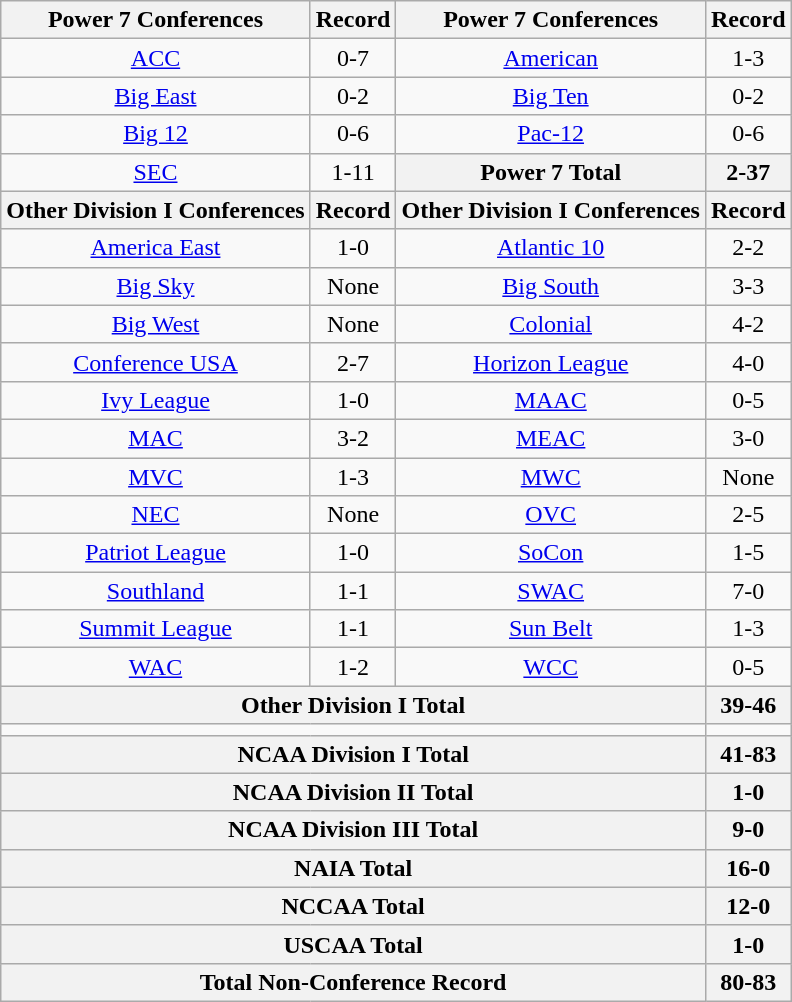<table class="wikitable" style="text-align:center">
<tr>
<th>Power 7 Conferences</th>
<th>Record</th>
<th>Power 7 Conferences</th>
<th>Record</th>
</tr>
<tr>
<td><a href='#'>ACC</a></td>
<td>0-7</td>
<td><a href='#'>American</a></td>
<td>1-3</td>
</tr>
<tr>
<td><a href='#'>Big East</a></td>
<td>0-2</td>
<td><a href='#'>Big Ten</a></td>
<td>0-2</td>
</tr>
<tr>
<td><a href='#'>Big 12</a></td>
<td>0-6</td>
<td><a href='#'>Pac-12</a></td>
<td>0-6</td>
</tr>
<tr>
<td><a href='#'>SEC</a></td>
<td>1-11</td>
<th>Power 7 Total</th>
<th>2-37</th>
</tr>
<tr>
<th>Other Division I Conferences</th>
<th>Record</th>
<th>Other Division I Conferences</th>
<th>Record</th>
</tr>
<tr>
<td><a href='#'>America East</a></td>
<td>1-0</td>
<td><a href='#'>Atlantic 10</a></td>
<td>2-2</td>
</tr>
<tr>
<td><a href='#'>Big Sky</a></td>
<td>None</td>
<td><a href='#'>Big South</a></td>
<td>3-3</td>
</tr>
<tr>
<td><a href='#'>Big West</a></td>
<td>None</td>
<td><a href='#'>Colonial</a></td>
<td>4-2</td>
</tr>
<tr>
<td><a href='#'>Conference USA</a></td>
<td>2-7</td>
<td><a href='#'>Horizon League</a></td>
<td>4-0</td>
</tr>
<tr>
<td><a href='#'>Ivy League</a></td>
<td>1-0</td>
<td><a href='#'>MAAC</a></td>
<td>0-5</td>
</tr>
<tr>
<td><a href='#'>MAC</a></td>
<td>3-2</td>
<td><a href='#'>MEAC</a></td>
<td>3-0</td>
</tr>
<tr>
<td><a href='#'>MVC</a></td>
<td>1-3</td>
<td><a href='#'>MWC</a></td>
<td>None</td>
</tr>
<tr>
<td><a href='#'>NEC</a></td>
<td>None</td>
<td><a href='#'>OVC</a></td>
<td>2-5</td>
</tr>
<tr>
<td><a href='#'>Patriot League</a></td>
<td>1-0</td>
<td><a href='#'>SoCon</a></td>
<td>1-5</td>
</tr>
<tr>
<td><a href='#'>Southland</a></td>
<td>1-1</td>
<td><a href='#'>SWAC</a></td>
<td>7-0</td>
</tr>
<tr>
<td><a href='#'>Summit League</a></td>
<td>1-1</td>
<td><a href='#'>Sun Belt</a></td>
<td>1-3</td>
</tr>
<tr>
<td><a href='#'>WAC</a></td>
<td>1-2</td>
<td><a href='#'>WCC</a></td>
<td>0-5</td>
</tr>
<tr>
<th colspan="3">Other Division I Total</th>
<th>39-46</th>
</tr>
<tr>
<td colspan="3"></td>
<td></td>
</tr>
<tr>
<th colspan="3">NCAA Division I Total</th>
<th>41-83</th>
</tr>
<tr>
<th colspan="3">NCAA Division II Total</th>
<th>1-0</th>
</tr>
<tr>
<th colspan="3">NCAA Division III Total</th>
<th>9-0</th>
</tr>
<tr>
<th colspan="3">NAIA Total</th>
<th>16-0</th>
</tr>
<tr>
<th colspan="3">NCCAA Total</th>
<th>12-0</th>
</tr>
<tr>
<th colspan="3">USCAA Total</th>
<th>1-0</th>
</tr>
<tr>
<th colspan="3">Total Non-Conference Record</th>
<th>80-83</th>
</tr>
</table>
